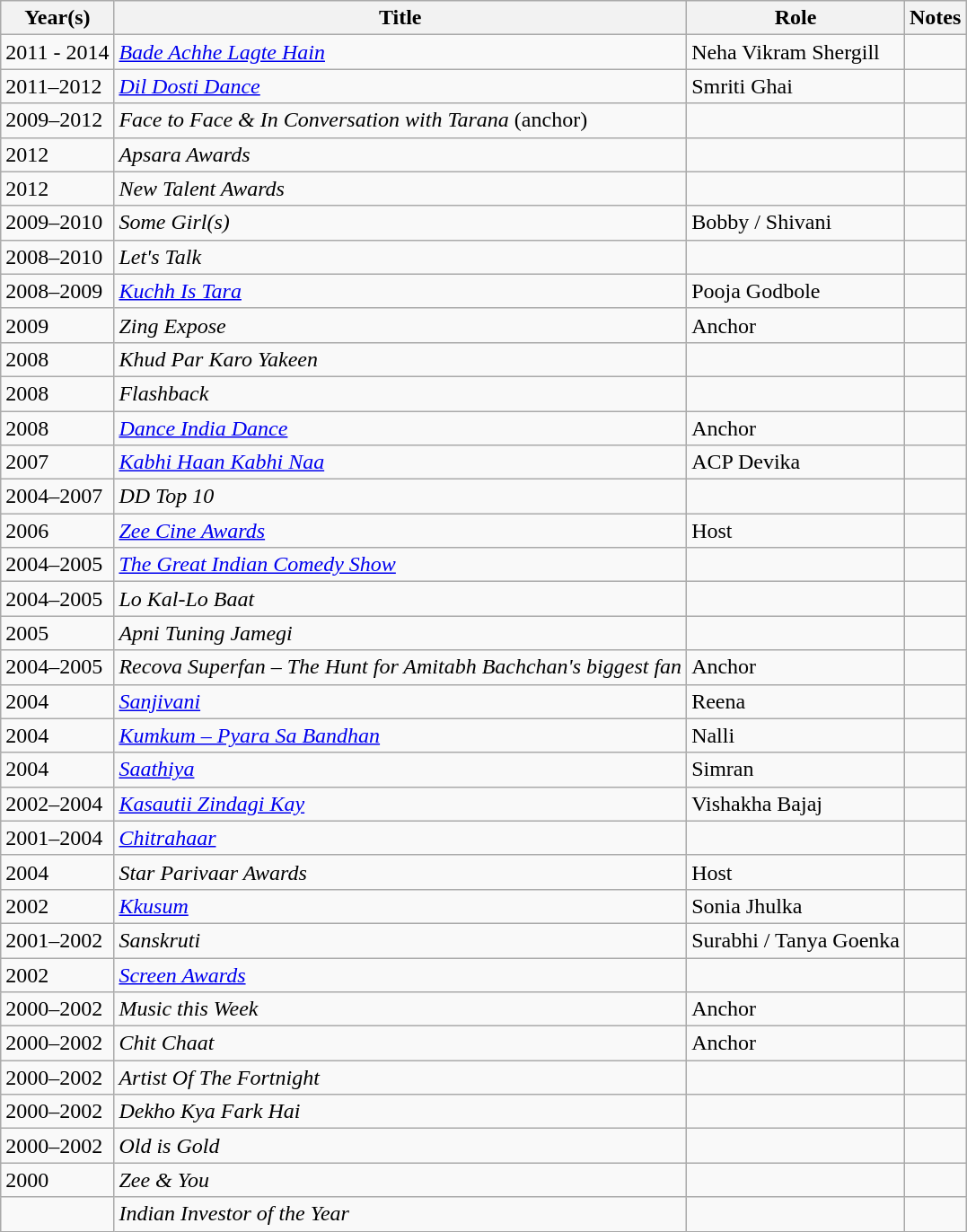<table class="wikitable">
<tr>
<th>Year(s)</th>
<th>Title</th>
<th>Role</th>
<th>Notes</th>
</tr>
<tr>
<td>2011 - 2014</td>
<td><em><a href='#'>Bade Achhe Lagte Hain</a></em></td>
<td>Neha Vikram Shergill</td>
<td></td>
</tr>
<tr>
<td>2011–2012</td>
<td><em><a href='#'>Dil Dosti Dance</a></em></td>
<td>Smriti Ghai</td>
<td></td>
</tr>
<tr>
<td>2009–2012</td>
<td><em>Face to Face & In Conversation with Tarana</em> (anchor)</td>
<td></td>
<td></td>
</tr>
<tr>
<td>2012</td>
<td><em>Apsara Awards</em></td>
<td></td>
<td></td>
</tr>
<tr>
<td>2012</td>
<td><em>New Talent Awards</em></td>
<td></td>
<td></td>
</tr>
<tr>
<td>2009–2010</td>
<td><em>Some Girl(s)</em></td>
<td>Bobby / Shivani</td>
<td></td>
</tr>
<tr>
<td>2008–2010</td>
<td><em>Let's Talk</em></td>
<td></td>
<td></td>
</tr>
<tr>
<td>2008–2009</td>
<td><em><a href='#'>Kuchh Is Tara</a></em></td>
<td>Pooja Godbole</td>
<td></td>
</tr>
<tr>
<td>2009</td>
<td><em>Zing Expose</em></td>
<td>Anchor</td>
<td></td>
</tr>
<tr>
<td>2008</td>
<td><em>Khud Par Karo Yakeen</em></td>
<td></td>
<td></td>
</tr>
<tr>
<td>2008</td>
<td><em>Flashback</em></td>
<td></td>
<td></td>
</tr>
<tr>
<td>2008</td>
<td><em><a href='#'>Dance India Dance</a></em></td>
<td>Anchor</td>
<td></td>
</tr>
<tr>
<td>2007</td>
<td><em><a href='#'>Kabhi Haan Kabhi Naa</a></em></td>
<td>ACP Devika</td>
<td></td>
</tr>
<tr>
<td>2004–2007</td>
<td><em>DD Top 10</em></td>
<td></td>
<td></td>
</tr>
<tr>
<td>2006</td>
<td><em><a href='#'>Zee Cine Awards</a></em></td>
<td>Host</td>
<td></td>
</tr>
<tr>
<td>2004–2005</td>
<td><em><a href='#'>The Great Indian Comedy Show</a></em></td>
<td></td>
<td></td>
</tr>
<tr>
<td>2004–2005</td>
<td><em>Lo Kal-Lo Baat</em></td>
<td></td>
<td></td>
</tr>
<tr>
<td>2005</td>
<td><em>Apni Tuning Jamegi</em></td>
<td></td>
<td></td>
</tr>
<tr>
<td>2004–2005</td>
<td><em>Recova Superfan – The Hunt for Amitabh Bachchan's biggest fan</em></td>
<td>Anchor</td>
<td></td>
</tr>
<tr>
<td>2004</td>
<td><em><a href='#'>Sanjivani</a></em></td>
<td>Reena</td>
<td></td>
</tr>
<tr>
<td>2004</td>
<td><em><a href='#'>Kumkum – Pyara Sa Bandhan</a></em></td>
<td>Nalli</td>
<td></td>
</tr>
<tr>
<td>2004</td>
<td><em><a href='#'>Saathiya</a></em></td>
<td>Simran</td>
<td></td>
</tr>
<tr>
<td>2002–2004</td>
<td><em><a href='#'>Kasautii Zindagi Kay</a></em></td>
<td>Vishakha Bajaj</td>
<td></td>
</tr>
<tr>
<td>2001–2004</td>
<td><em><a href='#'>Chitrahaar</a></em></td>
<td></td>
<td></td>
</tr>
<tr>
<td>2004</td>
<td><em>Star Parivaar Awards</em></td>
<td>Host</td>
<td></td>
</tr>
<tr>
<td>2002</td>
<td><em><a href='#'>Kkusum</a></em></td>
<td>Sonia Jhulka</td>
<td></td>
</tr>
<tr>
<td>2001–2002</td>
<td><em>Sanskruti</em></td>
<td>Surabhi / Tanya Goenka</td>
<td></td>
</tr>
<tr>
<td>2002</td>
<td><em><a href='#'>Screen Awards</a></em></td>
<td></td>
<td></td>
</tr>
<tr>
<td>2000–2002</td>
<td><em>Music this Week</em></td>
<td>Anchor</td>
<td></td>
</tr>
<tr>
<td>2000–2002</td>
<td><em>Chit Chaat</em></td>
<td>Anchor</td>
<td></td>
</tr>
<tr>
<td>2000–2002</td>
<td><em>Artist Of The Fortnight</em></td>
<td></td>
<td></td>
</tr>
<tr>
<td>2000–2002</td>
<td><em>Dekho Kya Fark Hai</em></td>
<td></td>
<td></td>
</tr>
<tr>
<td>2000–2002</td>
<td><em>Old is Gold</em></td>
<td></td>
<td></td>
</tr>
<tr>
<td>2000</td>
<td><em>Zee & You</em></td>
<td></td>
<td></td>
</tr>
<tr>
<td></td>
<td><em>Indian Investor of the Year</em></td>
<td></td>
<td></td>
</tr>
</table>
